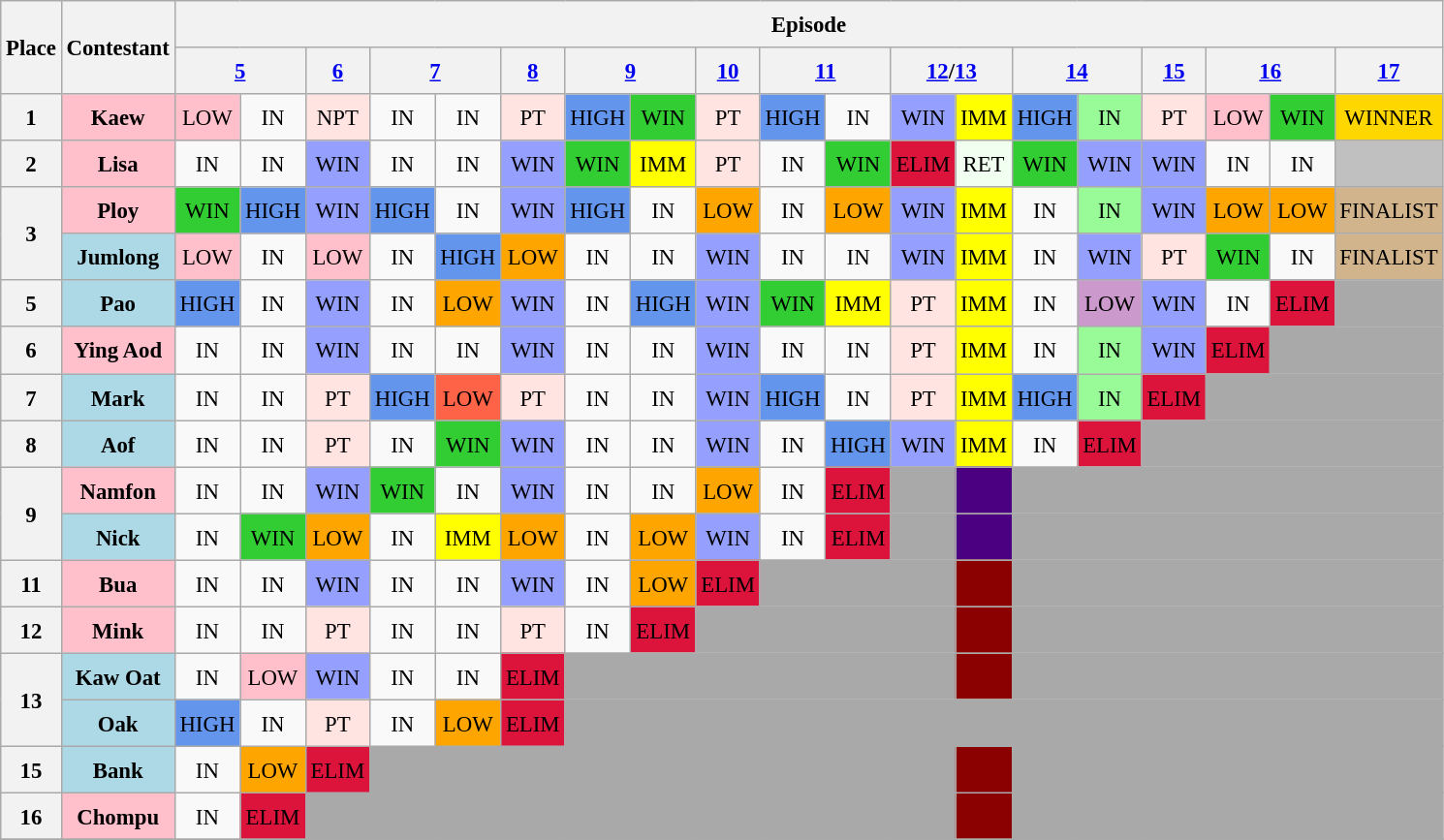<table class="wikitable" style="text-align: center; font-size:95%; line-height:25px;">
<tr>
<th rowspan="2">Place</th>
<th rowspan=2>Contestant</th>
<th colspan="22">Episode</th>
</tr>
<tr>
<th colspan="2"><a href='#'>5</a></th>
<th><a href='#'>6</a></th>
<th colspan="2"><a href='#'>7</a></th>
<th><a href='#'>8</a></th>
<th colspan="2"><a href='#'>9</a></th>
<th><a href='#'>10</a></th>
<th colspan="2"><a href='#'>11</a></th>
<th colspan="2"><a href='#'>12</a>/<a href='#'>13</a></th>
<th colspan="2"><a href='#'>14</a></th>
<th><a href='#'>15</a></th>
<th colspan="2"><a href='#'>16</a></th>
<th><a href='#'>17</a></th>
</tr>
<tr>
<th>1</th>
<th style="background:pink;">Kaew</th>
<td style="background:pink;">LOW</td>
<td>IN</td>
<td style="background:mistyrose;">NPT</td>
<td>IN</td>
<td>IN</td>
<td style="background:mistyrose;">PT</td>
<td style="background:cornflowerblue;">HIGH</td>
<td style="background:limegreen;">WIN</td>
<td style="background:mistyrose;">PT</td>
<td style="background:cornflowerblue;">HIGH</td>
<td>IN</td>
<td style="background:#959FFD;">WIN</td>
<td style="background:yellow">IMM</td>
<td style="background:cornflowerblue;">HIGH</td>
<td style="background:palegreen;">IN</td>
<td style="background:mistyrose;">PT</td>
<td style="background:pink;">LOW</td>
<td style="background:limegreen;">WIN</td>
<td style="background:gold">WINNER</td>
</tr>
<tr>
<th>2</th>
<th style="background:pink;">Lisa</th>
<td>IN</td>
<td>IN</td>
<td style="background:#959FFD;">WIN</td>
<td>IN</td>
<td>IN</td>
<td style="background:#959FFD;">WIN</td>
<td style="background:limegreen">WIN</td>
<td style="background:yellow">IMM</td>
<td style="background:mistyrose;">PT</td>
<td>IN</td>
<td style="background:limegreen">WIN</td>
<td style="background:crimson;">ELIM</td>
<td style="background:honeydew;">RET</td>
<td style="background:limegreen">WIN</td>
<td style="background:#959FFD;">WIN</td>
<td style="background:#959FFD;">WIN</td>
<td>IN</td>
<td>IN</td>
<td style="background:silver"></td>
</tr>
<tr>
<th rowspan=2>3</th>
<th style="background:pink;">Ploy</th>
<td style="background:limegreen;">WIN</td>
<td style="background:cornflowerblue;">HIGH</td>
<td style="background:#959FFD;">WIN</td>
<td style="background:cornflowerblue;">HIGH</td>
<td>IN</td>
<td style="background:#959FFD;">WIN</td>
<td style="background:cornflowerblue;">HIGH</td>
<td>IN</td>
<td style="background:orange;">LOW</td>
<td>IN</td>
<td style="background:orange;">LOW</td>
<td style="background:#959FFD;">WIN</td>
<td style="background:yellow">IMM</td>
<td>IN</td>
<td style="background:palegreen;">IN</td>
<td style="background:#959FFD;">WIN</td>
<td style="background:orange;">LOW</td>
<td style="background:orange;">LOW</td>
<td style="background:tan;">FINALIST</td>
</tr>
<tr>
<th style="background:lightblue;">Jumlong</th>
<td style="background:pink;">LOW</td>
<td>IN</td>
<td style="background:pink;">LOW</td>
<td>IN</td>
<td style="background:cornflowerblue;">HIGH</td>
<td style="background:orange;">LOW</td>
<td>IN</td>
<td>IN</td>
<td style="background:#959FFD;">WIN</td>
<td>IN</td>
<td>IN</td>
<td style="background:#959FFD;">WIN</td>
<td style="background:yellow">IMM</td>
<td>IN</td>
<td style="background:#959FFD;">WIN</td>
<td style="background:mistyrose;">PT</td>
<td style="background:limegreen;">WIN</td>
<td>IN</td>
<td style="background:tan;">FINALIST</td>
</tr>
<tr>
<th>5</th>
<th style="background:lightblue;">Pao</th>
<td style="background:cornflowerblue;">HIGH</td>
<td>IN</td>
<td style="background:#959FFD;">WIN</td>
<td>IN</td>
<td style="background:orange;">LOW</td>
<td style="background:#959FFD;">WIN</td>
<td>IN</td>
<td style="background:cornflowerblue;">HIGH</td>
<td style="background:#959FFD;">WIN</td>
<td style="background:limegreen;">WIN</td>
<td style="background:yellow">IMM</td>
<td style="background:mistyrose;">PT</td>
<td style="background:yellow">IMM</td>
<td>IN</td>
<td style="background:#CC99CC;">LOW</td>
<td style="background:#959FFD;">WIN</td>
<td>IN</td>
<td style="background:crimson;">ELIM</td>
<td colspan="10" style="background:darkgrey none repeat scroll 0% 0%;"></td>
</tr>
<tr>
<th>6</th>
<th style="background:pink;">Ying Aod</th>
<td>IN</td>
<td>IN</td>
<td style="background:#959FFD;">WIN</td>
<td>IN</td>
<td>IN</td>
<td style="background:#959FFD;">WIN</td>
<td>IN</td>
<td>IN</td>
<td style="background:#959FFD;">WIN</td>
<td>IN</td>
<td>IN</td>
<td style="background:mistyrose;">PT</td>
<td style="background:yellow">IMM</td>
<td>IN</td>
<td style="background:palegreen;">IN</td>
<td style="background:#959FFD;">WIN</td>
<td style="background:crimson;">ELIM</td>
<td colspan="10" style="background:darkgrey none repeat scroll 0% 0%;"></td>
</tr>
<tr>
<th>7</th>
<th style="background:lightblue;">Mark</th>
<td>IN</td>
<td>IN</td>
<td style="background:mistyrose;">PT</td>
<td style="background:cornflowerblue;">HIGH</td>
<td style="background:tomato;">LOW</td>
<td style="background:mistyrose;">PT</td>
<td>IN</td>
<td>IN</td>
<td style="background:#959FFD;">WIN</td>
<td style="background:cornflowerblue;">HIGH</td>
<td>IN</td>
<td style="background:mistyrose;">PT</td>
<td style="background:yellow">IMM</td>
<td style="background:cornflowerblue;">HIGH</td>
<td style="background:palegreen;">IN</td>
<td style="background:crimson;">ELIM</td>
<td colspan="10" style="background:darkgrey none repeat scroll 0% 0%;"></td>
</tr>
<tr>
<th>8</th>
<th style="background:lightblue;">Aof</th>
<td>IN</td>
<td>IN</td>
<td style="background:mistyrose;">PT</td>
<td>IN</td>
<td style="background:limegreen;">WIN</td>
<td style="background:#959FFD;">WIN</td>
<td>IN</td>
<td>IN</td>
<td style="background:#959FFD;">WIN</td>
<td>IN</td>
<td style="background:cornflowerblue;">HIGH</td>
<td style="background:#959FFD;">WIN</td>
<td style="background:yellow">IMM</td>
<td>IN</td>
<td style="background:crimson;">ELIM</td>
<td colspan="10" style="background:darkgrey none repeat scroll 0% 0%;"></td>
</tr>
<tr>
<th rowspan=2>9</th>
<th style="background:pink;">Namfon</th>
<td>IN</td>
<td>IN</td>
<td style="background:#959FFD;">WIN</td>
<td style="background:limegreen;">WIN</td>
<td>IN</td>
<td style="background:#959FFD;">WIN</td>
<td>IN</td>
<td>IN</td>
<td style="background:orange;">LOW</td>
<td>IN</td>
<td style="background:crimson;">ELIM</td>
<td colspan="1" style="background:darkgrey none repeat scroll 0% 0%;"></td>
<td style="background:indigo;"></td>
<td colspan="17" style="background:darkgrey none repeat scroll 0% 0%;"></td>
</tr>
<tr>
<th style="background:lightblue;">Nick</th>
<td>IN</td>
<td style="background:limegreen">WIN</td>
<td style="background:orange;">LOW</td>
<td>IN</td>
<td style="background:yellow;">IMM</td>
<td style="background:orange;">LOW</td>
<td>IN</td>
<td style="background:orange;">LOW</td>
<td style="background:#959FFD;">WIN</td>
<td>IN</td>
<td style="background:crimson;">ELIM</td>
<td colspan="1" style="background:darkgrey none repeat scroll 0% 0%;"></td>
<td style="background:indigo;"></td>
<td colspan="17" style="background:darkgrey none repeat scroll 0% 0%;"></td>
</tr>
<tr>
<th>11</th>
<th style="background:pink;">Bua</th>
<td>IN</td>
<td>IN</td>
<td style="background:#959FFD;">WIN</td>
<td>IN</td>
<td>IN</td>
<td style="background:#959FFD;">WIN</td>
<td>IN</td>
<td style="background:orange;">LOW</td>
<td style="background:crimson;">ELIM</td>
<td colspan="3" style="background:darkgrey none repeat scroll 0% 0%;"></td>
<td style="background:darkred;"></td>
<td colspan="15" style="background:darkgrey none repeat scroll 0% 0%;"></td>
</tr>
<tr>
<th>12</th>
<th style="background:pink;">Mink</th>
<td>IN</td>
<td>IN</td>
<td style="background:mistyrose;">PT</td>
<td>IN</td>
<td>IN</td>
<td style="background:mistyrose;">PT</td>
<td>IN</td>
<td style="background:crimson;">ELIM</td>
<td colspan="4" style="background:darkgrey none repeat scroll 0% 0%;"></td>
<td style="background:darkred;"></td>
<td colspan="14" style="background:darkgrey none repeat scroll 0% 0%;"></td>
</tr>
<tr>
<th rowspan=2>13</th>
<th style="background:lightblue;">Kaw Oat</th>
<td>IN</td>
<td style="background:pink;">LOW</td>
<td style="background:#959FFD;">WIN</td>
<td>IN</td>
<td>IN</td>
<td style="background:crimson;">ELIM</td>
<td colspan="6" style="background:darkgrey none repeat scroll 0% 0%;"></td>
<td style="background:darkred;"></td>
<td colspan="13" style="background:darkgrey none repeat scroll 0% 0%;"></td>
</tr>
<tr>
<th style="background:lightblue;">Oak</th>
<td style="background:cornflowerblue;">HIGH</td>
<td>IN</td>
<td style="background:mistyrose;">PT</td>
<td>IN</td>
<td style="background:orange;">LOW</td>
<td style="background:crimson;">ELIM</td>
<td colspan="20" style="background:darkgrey none repeat scroll 0% 0%;"></td>
</tr>
<tr>
<th>15</th>
<th style="background:lightblue;">Bank</th>
<td>IN</td>
<td style="background:orange;">LOW</td>
<td style="background:crimson;">ELIM</td>
<td colspan="9" style="background:darkgrey none repeat scroll 0% 0%;"></td>
<td style="background:darkred;"></td>
<td colspan="10" style="background:darkgrey none repeat scroll 0% 0%;"></td>
</tr>
<tr>
<th>16</th>
<th style="background:pink;">Chompu</th>
<td>IN</td>
<td style="background:crimson;">ELIM</td>
<td colspan="10" style="background:darkgrey none repeat scroll 0% 0%;"></td>
<td style="background:darkred;"></td>
<td colspan="9" style="background:darkgrey none repeat scroll 0% 0%;"></td>
</tr>
<tr>
</tr>
</table>
